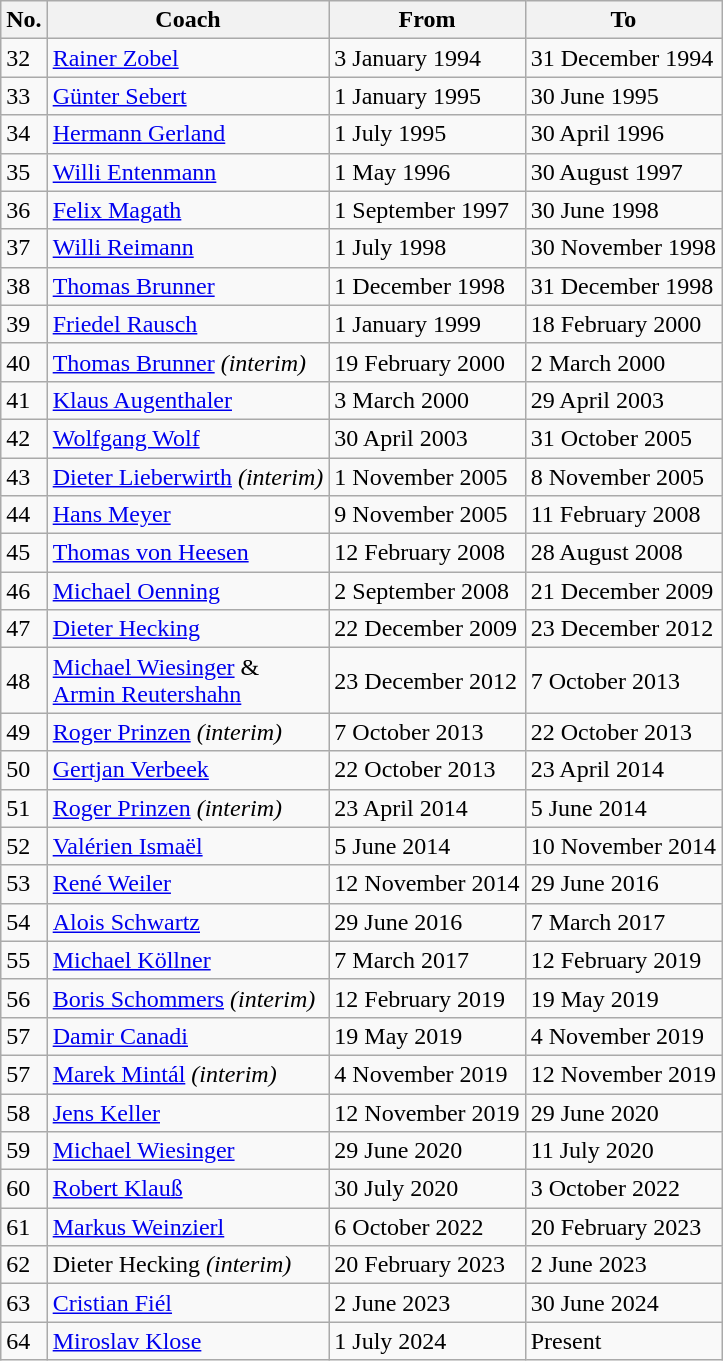<table class="wikitable" style="text-align: center">
<tr>
<th>No.</th>
<th>Coach</th>
<th>From</th>
<th>To</th>
</tr>
<tr>
<td align=left>32</td>
<td align=left> <a href='#'>Rainer Zobel</a></td>
<td align=left>3 January 1994</td>
<td align=left>31 December 1994</td>
</tr>
<tr>
<td align=left>33</td>
<td align=left> <a href='#'>Günter Sebert</a></td>
<td align=left>1 January 1995</td>
<td align=left>30 June 1995</td>
</tr>
<tr>
<td align=left>34</td>
<td align=left> <a href='#'>Hermann Gerland</a></td>
<td align=left>1 July 1995</td>
<td align=left>30 April 1996</td>
</tr>
<tr>
<td align=left>35</td>
<td align=left> <a href='#'>Willi Entenmann</a></td>
<td align=left>1 May 1996</td>
<td align=left>30 August 1997</td>
</tr>
<tr>
<td align=left>36</td>
<td align=left> <a href='#'>Felix Magath</a></td>
<td align=left>1 September 1997</td>
<td align=left>30 June 1998</td>
</tr>
<tr>
<td align=left>37</td>
<td align=left> <a href='#'>Willi Reimann</a></td>
<td align=left>1 July 1998</td>
<td align=left>30 November 1998</td>
</tr>
<tr>
<td align=left>38</td>
<td align=left> <a href='#'>Thomas Brunner</a></td>
<td align=left>1 December 1998</td>
<td align=left>31 December 1998</td>
</tr>
<tr>
<td align=left>39</td>
<td align=left> <a href='#'>Friedel Rausch</a></td>
<td align=left>1 January 1999</td>
<td align=left>18 February 2000</td>
</tr>
<tr>
<td align=left>40</td>
<td align=left> <a href='#'>Thomas Brunner</a> <em>(interim)</em></td>
<td align=left>19 February 2000</td>
<td align=left>2 March 2000</td>
</tr>
<tr>
<td align=left>41</td>
<td align=left> <a href='#'>Klaus Augenthaler</a></td>
<td align=left>3 March 2000</td>
<td align=left>29 April 2003</td>
</tr>
<tr>
<td align=left>42</td>
<td align=left> <a href='#'>Wolfgang Wolf</a></td>
<td align=left>30 April 2003</td>
<td align=left>31 October 2005</td>
</tr>
<tr>
<td align=left>43</td>
<td align=left> <a href='#'>Dieter Lieberwirth</a> <em>(interim)</em></td>
<td align=left>1 November 2005</td>
<td align=left>8 November 2005</td>
</tr>
<tr>
<td align=left>44</td>
<td align=left> <a href='#'>Hans Meyer</a></td>
<td align=left>9 November 2005</td>
<td align=left>11 February 2008</td>
</tr>
<tr>
<td align=left>45</td>
<td align=left> <a href='#'>Thomas von Heesen</a></td>
<td align=left>12 February 2008</td>
<td align=left>28 August 2008</td>
</tr>
<tr>
<td align=left>46</td>
<td align=left> <a href='#'>Michael Oenning</a></td>
<td align=left>2 September 2008</td>
<td align=left>21 December 2009</td>
</tr>
<tr>
<td align=left>47</td>
<td align=left> <a href='#'>Dieter Hecking</a></td>
<td align=left>22 December 2009</td>
<td align=left>23 December 2012</td>
</tr>
<tr>
<td align=left>48</td>
<td align=left> <a href='#'>Michael Wiesinger</a> &<br> <a href='#'>Armin Reutershahn</a></td>
<td align=left>23 December 2012</td>
<td align=left>7 October 2013</td>
</tr>
<tr>
<td align=left>49</td>
<td align=left> <a href='#'>Roger Prinzen</a> <em>(interim)</em></td>
<td align=left>7 October 2013</td>
<td align=left>22 October 2013</td>
</tr>
<tr>
<td align=left>50</td>
<td align=left> <a href='#'>Gertjan Verbeek</a></td>
<td align=left>22 October 2013</td>
<td align=left>23 April 2014</td>
</tr>
<tr>
<td align=left>51</td>
<td align=left> <a href='#'>Roger Prinzen</a> <em>(interim)</em></td>
<td align=left>23 April 2014</td>
<td align=left>5 June 2014</td>
</tr>
<tr>
<td align=left>52</td>
<td align=left> <a href='#'>Valérien Ismaël</a></td>
<td align=left>5 June 2014</td>
<td align=left>10 November 2014</td>
</tr>
<tr>
<td align=left>53</td>
<td align=left> <a href='#'>René Weiler</a></td>
<td align=left>12 November 2014</td>
<td align=left>29 June 2016</td>
</tr>
<tr>
<td align=left>54</td>
<td align=left> <a href='#'>Alois Schwartz</a></td>
<td align=left>29 June 2016</td>
<td align=left>7 March 2017</td>
</tr>
<tr>
<td align=left>55</td>
<td align=left> <a href='#'>Michael Köllner</a></td>
<td align=left>7 March 2017</td>
<td align=left>12 February 2019</td>
</tr>
<tr>
<td align=left>56</td>
<td align=left> <a href='#'>Boris Schommers</a> <em>(interim)</em></td>
<td align=left>12 February 2019</td>
<td align=left>19 May 2019</td>
</tr>
<tr>
<td align=left>57</td>
<td align=left> <a href='#'>Damir Canadi</a></td>
<td align=left>19 May 2019</td>
<td align=left>4 November 2019</td>
</tr>
<tr>
<td align=left>57</td>
<td align=left> <a href='#'>Marek Mintál</a> <em>(interim)</em></td>
<td align=left>4 November 2019</td>
<td align=left>12 November 2019</td>
</tr>
<tr>
<td align=left>58</td>
<td align=left> <a href='#'>Jens Keller</a></td>
<td align=left>12 November 2019</td>
<td align=left>29 June 2020</td>
</tr>
<tr>
<td align=left>59</td>
<td align=left> <a href='#'>Michael Wiesinger</a></td>
<td align=left>29 June 2020</td>
<td align=left>11 July 2020</td>
</tr>
<tr>
<td align=left>60</td>
<td align=left> <a href='#'>Robert Klauß</a></td>
<td align=left>30 July 2020</td>
<td align=left>3 October 2022</td>
</tr>
<tr>
<td align=left>61</td>
<td align=left> <a href='#'>Markus Weinzierl</a></td>
<td align=left>6 October 2022</td>
<td align=left>20 February 2023</td>
</tr>
<tr>
<td align=left>62</td>
<td align=left> Dieter Hecking <em>(interim)</em></td>
<td align=left>20 February 2023</td>
<td align=left>2 June 2023</td>
</tr>
<tr>
<td align=left>63</td>
<td align=left> <a href='#'>Cristian Fiél</a></td>
<td align=left>2 June 2023</td>
<td align=left>30 June 2024</td>
</tr>
<tr>
<td align=left>64</td>
<td align=left> <a href='#'>Miroslav Klose</a></td>
<td align=left>1 July 2024</td>
<td align=left>Present</td>
</tr>
</table>
